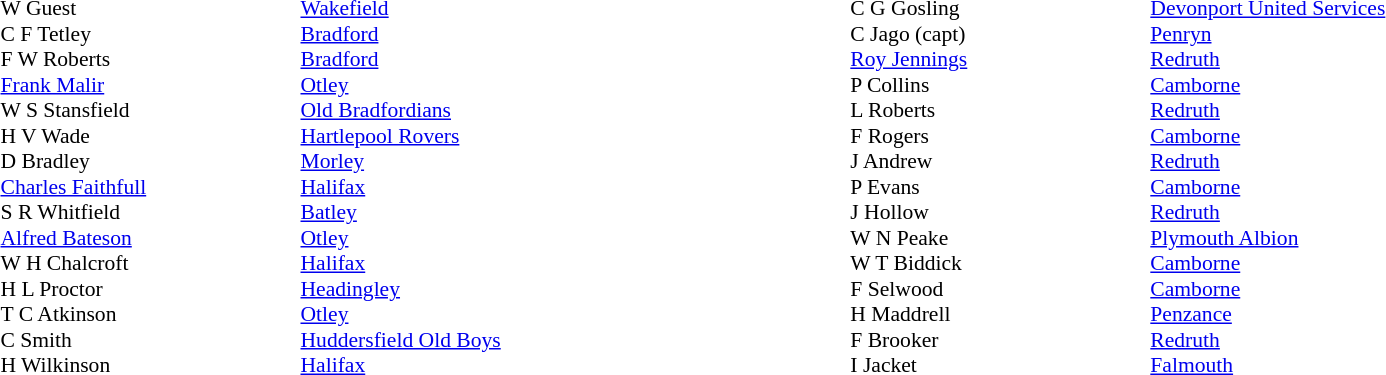<table width="80%">
<tr>
<td valign="top" width="50%"><br><table style="font-size: 90%" cellspacing="0" cellpadding="0">
<tr>
<th width="20"></th>
<th width="200"></th>
</tr>
<tr>
<td></td>
<td>W Guest</td>
<td><a href='#'>Wakefield</a></td>
</tr>
<tr>
<td></td>
<td>C F Tetley</td>
<td><a href='#'>Bradford</a></td>
</tr>
<tr>
<td></td>
<td>F W Roberts</td>
<td><a href='#'>Bradford</a></td>
</tr>
<tr>
<td></td>
<td><a href='#'>Frank Malir</a></td>
<td><a href='#'>Otley</a></td>
</tr>
<tr>
<td></td>
<td>W S Stansfield</td>
<td><a href='#'>Old Bradfordians</a></td>
</tr>
<tr>
<td></td>
<td>H V Wade</td>
<td><a href='#'>Hartlepool Rovers</a></td>
</tr>
<tr>
<td></td>
<td>D Bradley</td>
<td><a href='#'>Morley</a></td>
</tr>
<tr>
<td></td>
<td><a href='#'>Charles Faithfull</a></td>
<td><a href='#'>Halifax</a></td>
</tr>
<tr>
<td></td>
<td>S R Whitfield</td>
<td><a href='#'>Batley</a></td>
</tr>
<tr>
<td></td>
<td><a href='#'>Alfred Bateson</a></td>
<td><a href='#'>Otley</a></td>
</tr>
<tr>
<td></td>
<td>W H Chalcroft</td>
<td><a href='#'>Halifax</a></td>
</tr>
<tr>
<td></td>
<td>H L Proctor</td>
<td><a href='#'>Headingley</a></td>
</tr>
<tr>
<td></td>
<td>T C Atkinson</td>
<td><a href='#'>Otley</a></td>
</tr>
<tr>
<td></td>
<td>C Smith</td>
<td><a href='#'>Huddersfield Old Boys</a></td>
</tr>
<tr>
<td></td>
<td>H Wilkinson</td>
<td><a href='#'>Halifax</a></td>
</tr>
<tr>
</tr>
</table>
</td>
<td valign="top" width="50%"><br><table style="font-size: 90%" cellspacing="0" cellpadding="0" align="center">
<tr>
<th width="20"></th>
<th width="200"></th>
</tr>
<tr>
<td></td>
<td>C G Gosling</td>
<td><a href='#'>Devonport United Services</a></td>
</tr>
<tr>
<td></td>
<td>C Jago (capt)</td>
<td><a href='#'>Penryn</a></td>
</tr>
<tr>
<td></td>
<td><a href='#'>Roy Jennings</a></td>
<td><a href='#'>Redruth</a></td>
</tr>
<tr>
<td></td>
<td>P Collins</td>
<td><a href='#'>Camborne</a></td>
</tr>
<tr>
<td></td>
<td>L Roberts</td>
<td><a href='#'>Redruth</a></td>
</tr>
<tr>
<td></td>
<td>F Rogers</td>
<td><a href='#'>Camborne</a></td>
</tr>
<tr>
<td></td>
<td>J Andrew</td>
<td><a href='#'>Redruth</a></td>
</tr>
<tr>
<td></td>
<td>P Evans</td>
<td><a href='#'>Camborne</a></td>
</tr>
<tr>
<td></td>
<td>J Hollow</td>
<td><a href='#'>Redruth</a></td>
</tr>
<tr>
<td></td>
<td>W N Peake</td>
<td><a href='#'>Plymouth Albion</a></td>
</tr>
<tr>
<td></td>
<td>W T Biddick</td>
<td><a href='#'>Camborne</a></td>
</tr>
<tr>
<td></td>
<td>F Selwood</td>
<td><a href='#'>Camborne</a></td>
</tr>
<tr>
<td></td>
<td>H Maddrell</td>
<td><a href='#'>Penzance</a></td>
</tr>
<tr>
<td></td>
<td>F Brooker</td>
<td><a href='#'>Redruth</a></td>
</tr>
<tr>
<td></td>
<td>I Jacket</td>
<td><a href='#'>Falmouth</a></td>
</tr>
<tr>
</tr>
</table>
</td>
</tr>
</table>
